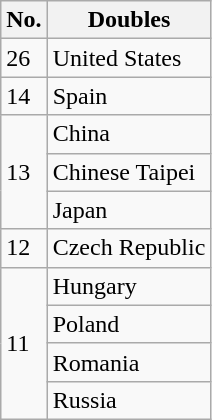<table class="wikitable nowrap" style="white-space:nowrap;">
<tr>
<th>No.</th>
<th>Doubles</th>
</tr>
<tr>
<td>26</td>
<td> United States</td>
</tr>
<tr>
<td>14</td>
<td> Spain</td>
</tr>
<tr>
<td rowspan="3">13</td>
<td> China</td>
</tr>
<tr>
<td> Chinese Taipei</td>
</tr>
<tr>
<td> Japan</td>
</tr>
<tr>
<td>12</td>
<td> Czech Republic</td>
</tr>
<tr>
<td rowspan="4">11</td>
<td> Hungary</td>
</tr>
<tr>
<td> Poland</td>
</tr>
<tr>
<td> Romania</td>
</tr>
<tr>
<td> Russia</td>
</tr>
</table>
